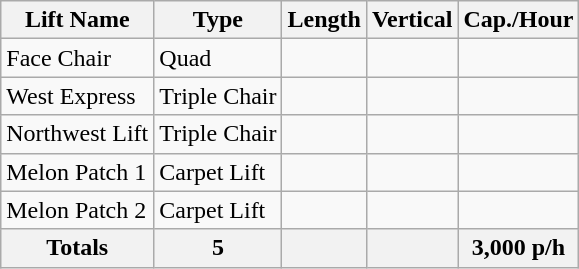<table class="wikitable sortable">
<tr>
<th>Lift Name</th>
<th>Type</th>
<th>Length</th>
<th>Vertical</th>
<th>Cap./Hour</th>
</tr>
<tr>
<td>Face Chair</td>
<td>Quad</td>
<td></td>
<td></td>
<td></td>
</tr>
<tr>
<td>West Express</td>
<td>Triple Chair</td>
<td></td>
<td></td>
<td></td>
</tr>
<tr>
<td>Northwest Lift</td>
<td>Triple Chair</td>
<td></td>
<td></td>
<td></td>
</tr>
<tr>
<td>Melon Patch 1</td>
<td>Carpet Lift</td>
<td></td>
<td></td>
<td></td>
</tr>
<tr>
<td>Melon Patch 2</td>
<td>Carpet Lift</td>
<td></td>
<td></td>
<td></td>
</tr>
<tr class="sortbottom">
<th>Totals</th>
<th>5</th>
<th></th>
<th></th>
<th>3,000 p/h</th>
</tr>
</table>
